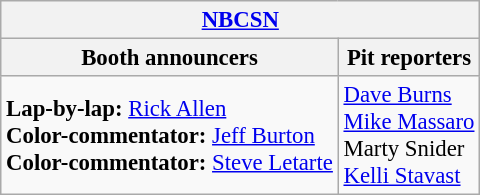<table class="wikitable" style="font-size: 95%;">
<tr>
<th colspan="2"><a href='#'>NBCSN</a></th>
</tr>
<tr>
<th>Booth announcers</th>
<th>Pit reporters</th>
</tr>
<tr>
<td><strong>Lap-by-lap:</strong> <a href='#'>Rick Allen</a><br><strong>Color-commentator:</strong> <a href='#'>Jeff Burton</a><br><strong>Color-commentator:</strong> <a href='#'>Steve Letarte</a></td>
<td><a href='#'>Dave Burns</a><br><a href='#'>Mike Massaro</a><br>Marty Snider<br><a href='#'>Kelli Stavast</a></td>
</tr>
</table>
